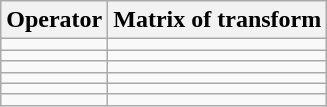<table class="wikitable">
<tr>
<th scope="col">Operator</th>
<th scope="col">Matrix of transform</th>
</tr>
<tr>
<td></td>
<td></td>
</tr>
<tr>
<td></td>
<td></td>
</tr>
<tr>
<td></td>
<td></td>
</tr>
<tr>
<td></td>
<td></td>
</tr>
<tr>
<td></td>
<td></td>
</tr>
<tr>
<td></td>
<td></td>
</tr>
</table>
